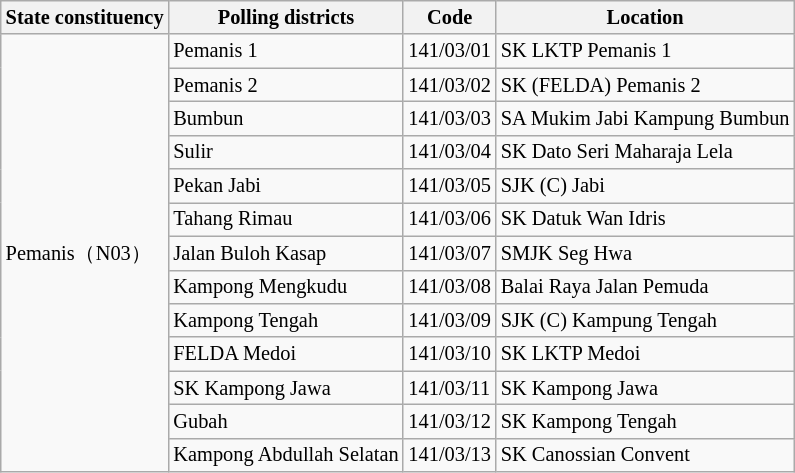<table class="wikitable sortable mw-collapsible" style="white-space:nowrap;font-size:85%">
<tr>
<th>State constituency</th>
<th>Polling districts</th>
<th>Code</th>
<th>Location</th>
</tr>
<tr>
<td rowspan="13">Pemanis（N03）</td>
<td>Pemanis 1</td>
<td>141/03/01</td>
<td>SK LKTP Pemanis 1</td>
</tr>
<tr>
<td>Pemanis 2</td>
<td>141/03/02</td>
<td>SK (FELDA) Pemanis 2</td>
</tr>
<tr>
<td>Bumbun</td>
<td>141/03/03</td>
<td>SA Mukim Jabi Kampung Bumbun</td>
</tr>
<tr>
<td>Sulir</td>
<td>141/03/04</td>
<td>SK Dato Seri Maharaja Lela</td>
</tr>
<tr>
<td>Pekan Jabi</td>
<td>141/03/05</td>
<td>SJK (C) Jabi</td>
</tr>
<tr>
<td>Tahang Rimau</td>
<td>141/03/06</td>
<td>SK Datuk Wan Idris</td>
</tr>
<tr>
<td>Jalan Buloh Kasap</td>
<td>141/03/07</td>
<td>SMJK Seg Hwa</td>
</tr>
<tr>
<td>Kampong Mengkudu</td>
<td>141/03/08</td>
<td>Balai Raya Jalan Pemuda</td>
</tr>
<tr>
<td>Kampong Tengah</td>
<td>141/03/09</td>
<td>SJK (C) Kampung Tengah</td>
</tr>
<tr>
<td>FELDA Medoi</td>
<td>141/03/10</td>
<td>SK LKTP Medoi</td>
</tr>
<tr>
<td>SK Kampong Jawa</td>
<td>141/03/11</td>
<td>SK Kampong Jawa</td>
</tr>
<tr>
<td>Gubah</td>
<td>141/03/12</td>
<td>SK Kampong Tengah</td>
</tr>
<tr>
<td>Kampong Abdullah Selatan</td>
<td>141/03/13</td>
<td>SK Canossian Convent</td>
</tr>
</table>
